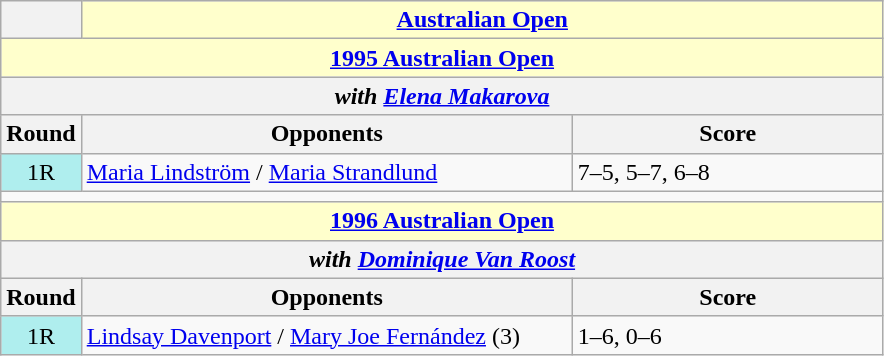<table class="wikitable collapsible collapsed">
<tr>
<th></th>
<th colspan=2 style="background:#ffc;"><a href='#'>Australian Open</a></th>
</tr>
<tr>
<th colspan=3 style="background:#ffc;"><a href='#'>1995 Australian Open</a></th>
</tr>
<tr>
<th colspan=3><em>with  <a href='#'>Elena Makarova</a></em></th>
</tr>
<tr>
<th>Round</th>
<th width=320>Opponents</th>
<th width=200>Score</th>
</tr>
<tr>
<td style="text-align:center; background:#afeeee;">1R</td>
<td> <a href='#'>Maria Lindström</a> /  <a href='#'>Maria Strandlund</a></td>
<td>7–5, 5–7, 6–8</td>
</tr>
<tr>
<td colspan=3></td>
</tr>
<tr>
<th colspan=3 style="background:#ffc;"><a href='#'>1996 Australian Open</a></th>
</tr>
<tr>
<th colspan=3><em>with  <a href='#'>Dominique Van Roost</a></em></th>
</tr>
<tr>
<th>Round</th>
<th width=320>Opponents</th>
<th width=200>Score</th>
</tr>
<tr>
<td style="text-align:center; background:#afeeee;">1R</td>
<td> <a href='#'>Lindsay Davenport</a> /  <a href='#'>Mary Joe Fernández</a> (3)</td>
<td>1–6, 0–6</td>
</tr>
</table>
